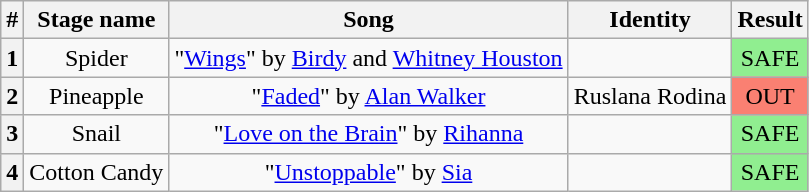<table class="wikitable plainrowheaders" style="text-align: center;">
<tr>
<th>#</th>
<th>Stage name</th>
<th>Song</th>
<th>Identity</th>
<th>Result</th>
</tr>
<tr>
<th>1</th>
<td>Spider</td>
<td>"<a href='#'>Wings</a>" by <a href='#'>Birdy</a> and <a href='#'>Whitney Houston</a></td>
<td></td>
<td bgcolor="lightgreen">SAFE</td>
</tr>
<tr>
<th>2</th>
<td>Pineapple</td>
<td>"<a href='#'>Faded</a>" by <a href='#'>Alan Walker</a></td>
<td>Ruslana Rodina</td>
<td bgcolor="salmon">OUT</td>
</tr>
<tr>
<th>3</th>
<td>Snail</td>
<td>"<a href='#'>Love on the Brain</a>" by <a href='#'>Rihanna</a></td>
<td></td>
<td bgcolor="lightgreen">SAFE</td>
</tr>
<tr>
<th>4</th>
<td>Cotton Candy</td>
<td>"<a href='#'>Unstoppable</a>" by <a href='#'>Sia</a></td>
<td></td>
<td bgcolor="lightgreen">SAFE</td>
</tr>
</table>
